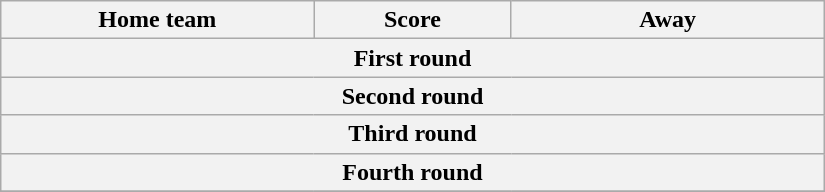<table class="wikitable" style="text-align: center; width:550px">
<tr>
<th scope="col" width="195px">Home team</th>
<th scope="col" width="120px">Score</th>
<th scope="col" width="195px">Away</th>
</tr>
<tr>
<th colspan="3">First round<br>




</th>
</tr>
<tr>
<th colspan="3">Second round<br>

</th>
</tr>
<tr>
<th colspan="3">Third round<br>
</th>
</tr>
<tr>
<th colspan="3">Fourth round<br></th>
</tr>
<tr>
</tr>
</table>
